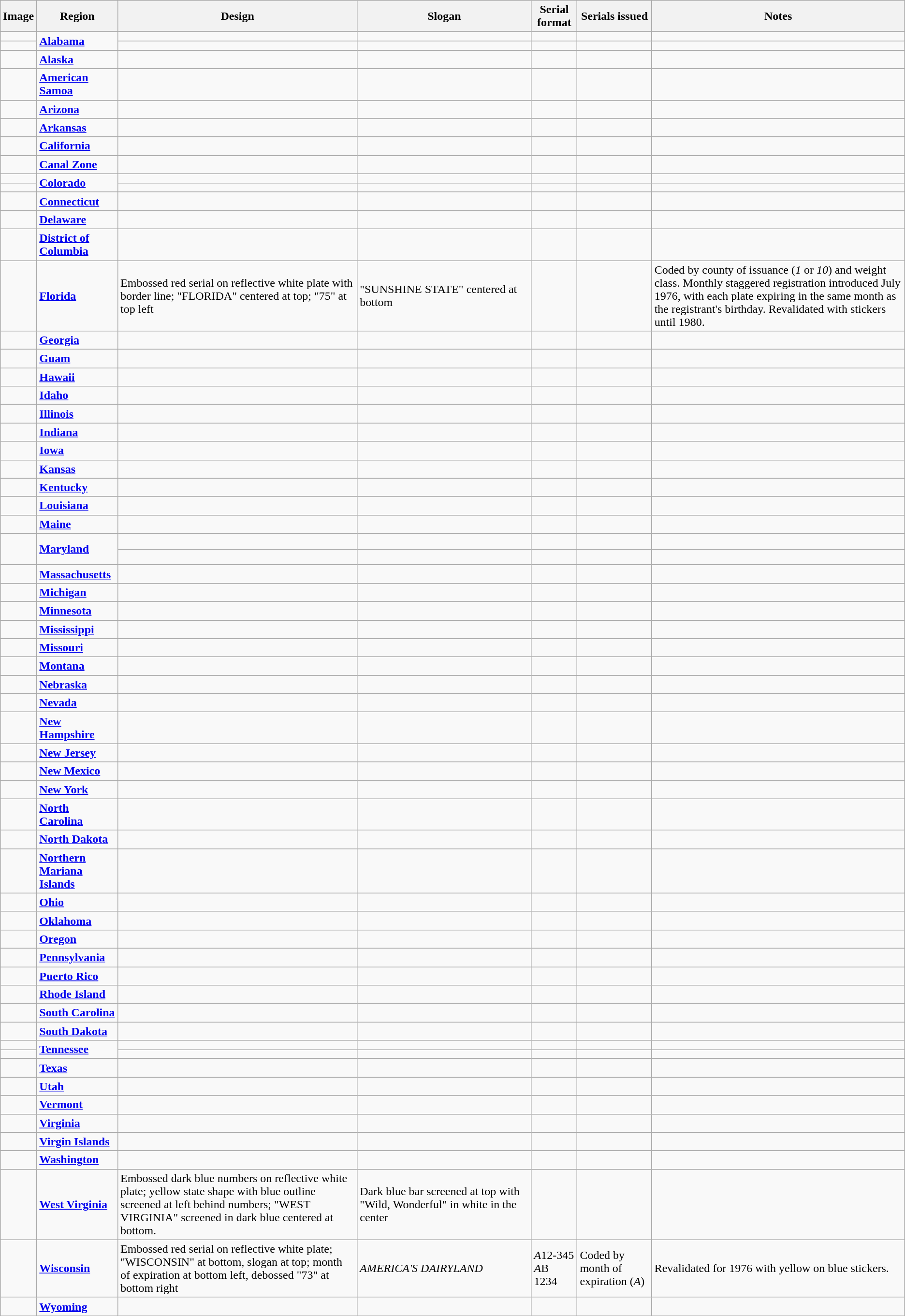<table class="wikitable">
<tr>
<th>Image</th>
<th>Region</th>
<th>Design</th>
<th>Slogan</th>
<th>Serial format</th>
<th>Serials issued</th>
<th>Notes</th>
</tr>
<tr>
<td></td>
<td rowspan=2><strong><a href='#'>Alabama</a></strong></td>
<td></td>
<td></td>
<td></td>
<td></td>
<td></td>
</tr>
<tr>
<td></td>
<td></td>
<td></td>
<td></td>
<td></td>
<td></td>
</tr>
<tr>
<td></td>
<td><strong><a href='#'>Alaska</a></strong></td>
<td></td>
<td></td>
<td></td>
<td></td>
<td></td>
</tr>
<tr>
<td></td>
<td><strong><a href='#'>American Samoa</a></strong></td>
<td></td>
<td></td>
<td></td>
<td></td>
<td></td>
</tr>
<tr>
<td></td>
<td><strong><a href='#'>Arizona</a></strong></td>
<td></td>
<td></td>
<td></td>
<td></td>
<td></td>
</tr>
<tr>
<td></td>
<td><strong><a href='#'>Arkansas</a></strong></td>
<td></td>
<td></td>
<td></td>
<td></td>
<td></td>
</tr>
<tr>
<td></td>
<td><strong><a href='#'>California</a></strong></td>
<td></td>
<td></td>
<td></td>
<td></td>
<td></td>
</tr>
<tr>
<td></td>
<td><strong><a href='#'>Canal Zone</a></strong></td>
<td></td>
<td></td>
<td></td>
<td></td>
<td></td>
</tr>
<tr>
<td></td>
<td rowspan=2><strong><a href='#'>Colorado</a></strong></td>
<td></td>
<td></td>
<td></td>
<td></td>
<td></td>
</tr>
<tr>
<td></td>
<td></td>
<td></td>
<td></td>
<td></td>
<td></td>
</tr>
<tr>
<td></td>
<td><strong><a href='#'>Connecticut</a></strong></td>
<td></td>
<td></td>
<td></td>
<td></td>
<td></td>
</tr>
<tr>
<td></td>
<td><strong><a href='#'>Delaware</a></strong></td>
<td></td>
<td></td>
<td></td>
<td></td>
<td></td>
</tr>
<tr>
<td></td>
<td><strong><a href='#'>District of<br>Columbia</a></strong></td>
<td></td>
<td></td>
<td></td>
<td></td>
<td></td>
</tr>
<tr>
<td></td>
<td><strong><a href='#'>Florida</a></strong></td>
<td>Embossed red serial on reflective white plate with border line; "FLORIDA" centered at top; "75" at top left</td>
<td>"SUNSHINE STATE" centered at bottom</td>
<td></td>
<td></td>
<td>Coded by county of issuance (<em>1</em> or <em>10</em>) and weight class. Monthly staggered registration introduced July 1976, with each plate expiring in the same month as the registrant's birthday. Revalidated with stickers until 1980.</td>
</tr>
<tr>
<td></td>
<td><strong><a href='#'>Georgia</a></strong></td>
<td></td>
<td></td>
<td></td>
<td></td>
<td></td>
</tr>
<tr>
<td></td>
<td><strong><a href='#'>Guam</a></strong></td>
<td></td>
<td></td>
<td></td>
<td></td>
<td></td>
</tr>
<tr>
<td></td>
<td><strong><a href='#'>Hawaii</a></strong></td>
<td></td>
<td></td>
<td></td>
<td></td>
<td></td>
</tr>
<tr>
<td></td>
<td><strong><a href='#'>Idaho</a></strong></td>
<td></td>
<td></td>
<td></td>
<td></td>
<td></td>
</tr>
<tr>
<td></td>
<td><strong><a href='#'>Illinois</a></strong></td>
<td></td>
<td></td>
<td></td>
<td></td>
<td></td>
</tr>
<tr>
<td></td>
<td><strong><a href='#'>Indiana</a></strong></td>
<td></td>
<td></td>
<td></td>
<td></td>
<td></td>
</tr>
<tr>
<td></td>
<td><strong><a href='#'>Iowa</a></strong></td>
<td></td>
<td></td>
<td></td>
<td></td>
<td></td>
</tr>
<tr>
<td></td>
<td><strong><a href='#'>Kansas</a></strong></td>
<td></td>
<td></td>
<td></td>
<td></td>
<td></td>
</tr>
<tr>
<td></td>
<td><strong><a href='#'>Kentucky</a></strong></td>
<td></td>
<td></td>
<td></td>
<td></td>
<td></td>
</tr>
<tr>
<td></td>
<td><strong><a href='#'>Louisiana</a></strong></td>
<td></td>
<td></td>
<td></td>
<td></td>
<td></td>
</tr>
<tr>
<td></td>
<td><strong><a href='#'>Maine</a></strong></td>
<td></td>
<td></td>
<td></td>
<td></td>
<td></td>
</tr>
<tr>
<td rowspan="2"><br><br></td>
<td rowspan="2"><strong><a href='#'>Maryland</a></strong></td>
<td></td>
<td></td>
<td></td>
<td></td>
<td></td>
</tr>
<tr>
<td></td>
<td></td>
<td></td>
<td></td>
<td></td>
</tr>
<tr>
<td></td>
<td><strong><a href='#'>Massachusetts</a></strong></td>
<td></td>
<td></td>
<td></td>
<td></td>
<td></td>
</tr>
<tr>
<td></td>
<td><strong><a href='#'>Michigan</a></strong></td>
<td></td>
<td></td>
<td></td>
<td></td>
<td></td>
</tr>
<tr>
<td></td>
<td><strong><a href='#'>Minnesota</a></strong></td>
<td></td>
<td></td>
<td></td>
<td></td>
<td></td>
</tr>
<tr>
<td></td>
<td><strong><a href='#'>Mississippi</a></strong></td>
<td></td>
<td></td>
<td></td>
<td></td>
<td></td>
</tr>
<tr>
<td></td>
<td><strong><a href='#'>Missouri</a></strong></td>
<td></td>
<td></td>
<td></td>
<td></td>
<td></td>
</tr>
<tr>
<td></td>
<td><strong><a href='#'>Montana</a></strong></td>
<td></td>
<td></td>
<td></td>
<td></td>
<td></td>
</tr>
<tr>
<td></td>
<td><strong><a href='#'>Nebraska</a></strong></td>
<td></td>
<td></td>
<td></td>
<td></td>
<td></td>
</tr>
<tr>
<td></td>
<td><strong><a href='#'>Nevada</a></strong></td>
<td></td>
<td></td>
<td></td>
<td></td>
<td></td>
</tr>
<tr>
<td></td>
<td><strong><a href='#'>New Hampshire</a></strong></td>
<td></td>
<td></td>
<td></td>
<td></td>
<td></td>
</tr>
<tr>
<td></td>
<td><strong><a href='#'>New Jersey</a></strong></td>
<td></td>
<td></td>
<td></td>
<td></td>
<td></td>
</tr>
<tr>
<td></td>
<td><strong><a href='#'>New Mexico</a></strong></td>
<td></td>
<td></td>
<td></td>
<td></td>
<td></td>
</tr>
<tr>
<td></td>
<td><strong><a href='#'>New York</a></strong></td>
<td></td>
<td></td>
<td></td>
<td></td>
<td></td>
</tr>
<tr>
<td></td>
<td><strong><a href='#'>North Carolina</a></strong></td>
<td></td>
<td></td>
<td></td>
<td></td>
<td></td>
</tr>
<tr>
<td></td>
<td><strong><a href='#'>North Dakota</a></strong></td>
<td></td>
<td></td>
<td></td>
<td></td>
<td></td>
</tr>
<tr>
<td></td>
<td><strong><a href='#'>Northern Mariana<br> Islands</a></strong></td>
<td></td>
<td></td>
<td></td>
<td></td>
<td></td>
</tr>
<tr>
<td></td>
<td><strong><a href='#'>Ohio</a></strong></td>
<td></td>
<td></td>
<td></td>
<td></td>
<td></td>
</tr>
<tr>
<td></td>
<td><strong><a href='#'>Oklahoma</a></strong></td>
<td></td>
<td></td>
<td></td>
<td></td>
<td></td>
</tr>
<tr>
<td></td>
<td><strong><a href='#'>Oregon</a></strong></td>
<td></td>
<td></td>
<td></td>
<td></td>
<td></td>
</tr>
<tr>
<td></td>
<td><strong><a href='#'>Pennsylvania</a></strong></td>
<td></td>
<td></td>
<td></td>
<td></td>
<td></td>
</tr>
<tr>
<td></td>
<td><strong><a href='#'>Puerto Rico</a></strong></td>
<td></td>
<td></td>
<td></td>
<td></td>
<td></td>
</tr>
<tr>
<td></td>
<td><strong><a href='#'>Rhode Island</a></strong></td>
<td></td>
<td></td>
<td></td>
<td></td>
<td></td>
</tr>
<tr>
<td></td>
<td><strong><a href='#'>South Carolina</a></strong></td>
<td></td>
<td></td>
<td></td>
<td></td>
<td></td>
</tr>
<tr>
<td></td>
<td><strong><a href='#'>South Dakota</a></strong></td>
<td></td>
<td></td>
<td></td>
<td></td>
<td></td>
</tr>
<tr>
<td></td>
<td rowspan=2><strong><a href='#'>Tennessee</a></strong></td>
<td></td>
<td></td>
<td></td>
<td></td>
<td></td>
</tr>
<tr>
<td></td>
<td></td>
<td></td>
<td></td>
<td></td>
<td></td>
</tr>
<tr>
<td></td>
<td><strong><a href='#'>Texas</a></strong></td>
<td></td>
<td></td>
<td></td>
<td></td>
<td></td>
</tr>
<tr>
<td></td>
<td><strong><a href='#'>Utah</a></strong></td>
<td></td>
<td></td>
<td></td>
<td></td>
<td></td>
</tr>
<tr>
<td></td>
<td><strong><a href='#'>Vermont</a></strong></td>
<td></td>
<td></td>
<td></td>
<td></td>
<td></td>
</tr>
<tr>
<td></td>
<td><strong><a href='#'>Virginia</a></strong></td>
<td></td>
<td></td>
<td></td>
<td></td>
<td></td>
</tr>
<tr>
<td></td>
<td><strong><a href='#'>Virgin Islands</a></strong></td>
<td></td>
<td></td>
<td></td>
<td></td>
<td></td>
</tr>
<tr>
<td></td>
<td><strong><a href='#'>Washington</a></strong></td>
<td></td>
<td></td>
<td></td>
<td></td>
<td></td>
</tr>
<tr>
<td></td>
<td><strong><a href='#'>West Virginia</a></strong></td>
<td>Embossed dark blue numbers on reflective white plate; yellow state shape with blue outline screened at left behind numbers; "WEST VIRGINIA" screened in dark blue centered at bottom.</td>
<td>Dark blue bar screened at top with "Wild, Wonderful" in white in the center</td>
<td></td>
<td></td>
<td></td>
</tr>
<tr>
<td></td>
<td><strong><a href='#'>Wisconsin</a></strong></td>
<td>Embossed red serial on reflective white plate; "WISCONSIN" at bottom, slogan at top; month of expiration at bottom left, debossed "73" at bottom right</td>
<td><em>AMERICA'S DAIRYLAND</em></td>
<td><em>A</em>12-345<br><em>A</em>B 1234</td>
<td>Coded by month of expiration (<em>A</em>)</td>
<td>Revalidated for 1976 with yellow on blue stickers.</td>
</tr>
<tr>
<td></td>
<td><strong><a href='#'>Wyoming</a></strong></td>
<td></td>
<td></td>
<td></td>
<td></td>
<td></td>
</tr>
</table>
